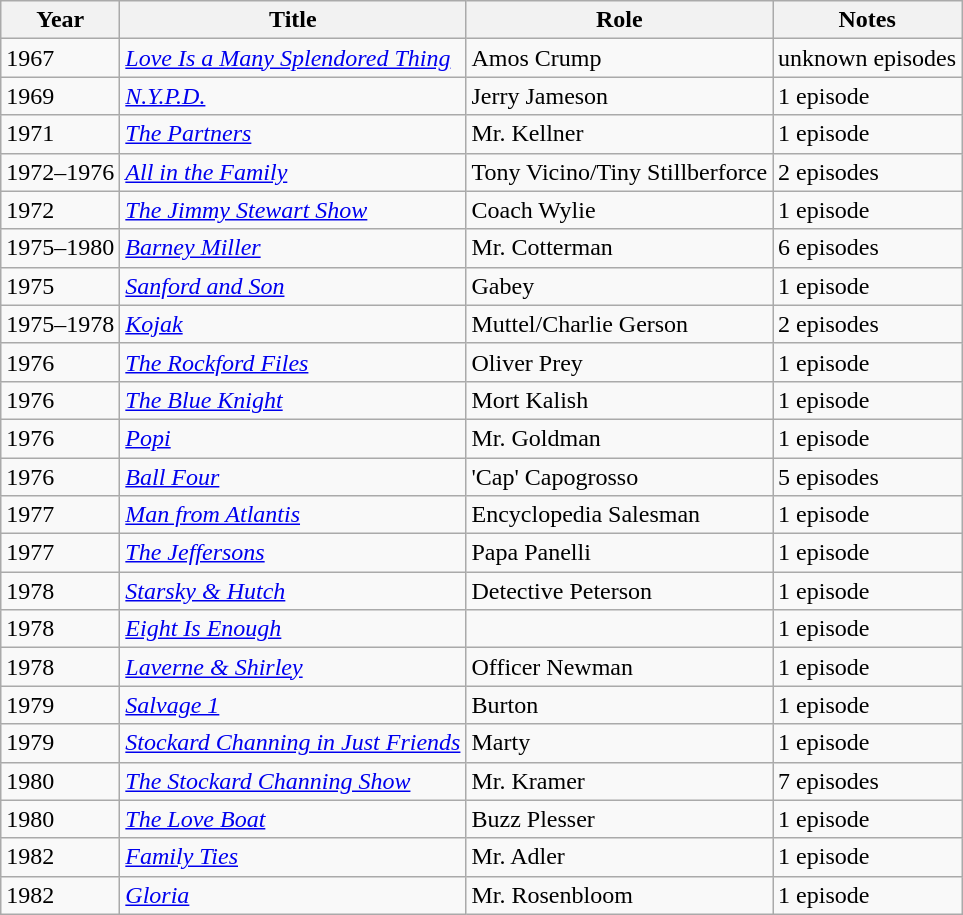<table class="wikitable">
<tr>
<th>Year</th>
<th>Title</th>
<th>Role</th>
<th>Notes</th>
</tr>
<tr>
<td>1967</td>
<td><em><a href='#'>Love Is a Many Splendored Thing</a></em></td>
<td>Amos Crump</td>
<td>unknown episodes</td>
</tr>
<tr>
<td>1969</td>
<td><em><a href='#'>N.Y.P.D.</a></em></td>
<td>Jerry Jameson</td>
<td>1 episode</td>
</tr>
<tr>
<td>1971</td>
<td><em><a href='#'>The Partners</a></em></td>
<td>Mr. Kellner</td>
<td>1 episode</td>
</tr>
<tr>
<td>1972–1976</td>
<td><em><a href='#'>All in the Family</a></em></td>
<td>Tony Vicino/Tiny Stillberforce</td>
<td>2 episodes</td>
</tr>
<tr>
<td>1972</td>
<td><em><a href='#'>The Jimmy Stewart Show</a></em></td>
<td>Coach Wylie</td>
<td>1 episode</td>
</tr>
<tr>
<td>1975–1980</td>
<td><em><a href='#'>Barney Miller</a></em></td>
<td>Mr. Cotterman</td>
<td>6 episodes</td>
</tr>
<tr>
<td>1975</td>
<td><em><a href='#'>Sanford and Son</a></em></td>
<td>Gabey</td>
<td>1 episode</td>
</tr>
<tr>
<td>1975–1978</td>
<td><em><a href='#'>Kojak</a></em></td>
<td>Muttel/Charlie Gerson</td>
<td>2 episodes</td>
</tr>
<tr>
<td>1976</td>
<td><em><a href='#'>The Rockford Files</a></em></td>
<td>Oliver Prey</td>
<td>1 episode</td>
</tr>
<tr>
<td>1976</td>
<td><em><a href='#'>The Blue Knight</a></em></td>
<td>Mort Kalish</td>
<td>1 episode</td>
</tr>
<tr>
<td>1976</td>
<td><em><a href='#'>Popi</a></em></td>
<td>Mr. Goldman</td>
<td>1 episode</td>
</tr>
<tr>
<td>1976</td>
<td><em><a href='#'>Ball Four</a></em></td>
<td>'Cap' Capogrosso</td>
<td>5 episodes</td>
</tr>
<tr>
<td>1977</td>
<td><em><a href='#'>Man from Atlantis</a></em></td>
<td>Encyclopedia Salesman</td>
<td>1 episode</td>
</tr>
<tr>
<td>1977</td>
<td><em><a href='#'>The Jeffersons</a></em></td>
<td>Papa Panelli</td>
<td>1 episode</td>
</tr>
<tr>
<td>1978</td>
<td><em><a href='#'>Starsky & Hutch</a></em></td>
<td>Detective Peterson</td>
<td>1 episode</td>
</tr>
<tr>
<td>1978</td>
<td><em><a href='#'>Eight Is Enough</a></em></td>
<td></td>
<td>1 episode</td>
</tr>
<tr>
<td>1978</td>
<td><em><a href='#'>Laverne & Shirley</a></em></td>
<td>Officer Newman</td>
<td>1 episode</td>
</tr>
<tr>
<td>1979</td>
<td><em><a href='#'>Salvage 1</a></em></td>
<td>Burton</td>
<td>1 episode</td>
</tr>
<tr>
<td>1979</td>
<td><em><a href='#'>Stockard Channing in Just Friends</a></em></td>
<td>Marty</td>
<td>1 episode</td>
</tr>
<tr>
<td>1980</td>
<td><em><a href='#'>The Stockard Channing Show</a></em></td>
<td>Mr. Kramer</td>
<td>7 episodes</td>
</tr>
<tr>
<td>1980</td>
<td><em><a href='#'>The Love Boat</a></em></td>
<td>Buzz Plesser</td>
<td>1 episode</td>
</tr>
<tr>
<td>1982</td>
<td><em><a href='#'>Family Ties</a></em></td>
<td>Mr. Adler</td>
<td>1 episode</td>
</tr>
<tr>
<td>1982</td>
<td><em><a href='#'>Gloria</a></em></td>
<td>Mr. Rosenbloom</td>
<td>1 episode</td>
</tr>
</table>
